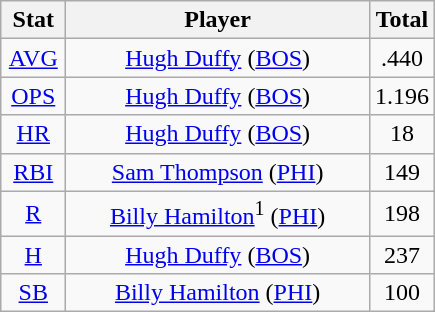<table class="wikitable" style="text-align:center;">
<tr>
<th style="width:15%;">Stat</th>
<th>Player</th>
<th style="width:15%;">Total</th>
</tr>
<tr>
<td><a href='#'>AVG</a></td>
<td><a href='#'>Hugh Duffy</a> (<a href='#'>BOS</a>)</td>
<td>.440</td>
</tr>
<tr>
<td><a href='#'>OPS</a></td>
<td><a href='#'>Hugh Duffy</a> (<a href='#'>BOS</a>)</td>
<td>1.196</td>
</tr>
<tr>
<td><a href='#'>HR</a></td>
<td><a href='#'>Hugh Duffy</a> (<a href='#'>BOS</a>)</td>
<td>18</td>
</tr>
<tr>
<td><a href='#'>RBI</a></td>
<td><a href='#'>Sam Thompson</a> (<a href='#'>PHI</a>)</td>
<td>149</td>
</tr>
<tr>
<td><a href='#'>R</a></td>
<td><a href='#'>Billy Hamilton</a><sup>1</sup> (<a href='#'>PHI</a>)</td>
<td>198</td>
</tr>
<tr>
<td><a href='#'>H</a></td>
<td><a href='#'>Hugh Duffy</a> (<a href='#'>BOS</a>)</td>
<td>237</td>
</tr>
<tr>
<td><a href='#'>SB</a></td>
<td><a href='#'>Billy Hamilton</a> (<a href='#'>PHI</a>)</td>
<td>100</td>
</tr>
</table>
